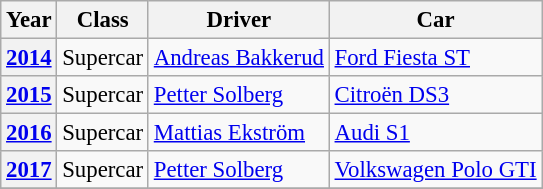<table class="wikitable" style="font-size: 95%;">
<tr>
<th>Year</th>
<th>Class</th>
<th>Driver</th>
<th>Car</th>
</tr>
<tr>
<th><a href='#'>2014</a></th>
<td>Supercar</td>
<td> <a href='#'>Andreas Bakkerud</a></td>
<td><a href='#'>Ford Fiesta ST</a></td>
</tr>
<tr>
<th><a href='#'>2015</a></th>
<td>Supercar</td>
<td> <a href='#'>Petter Solberg</a></td>
<td><a href='#'>Citroën DS3</a></td>
</tr>
<tr>
<th><a href='#'>2016</a></th>
<td>Supercar</td>
<td> <a href='#'>Mattias Ekström</a></td>
<td><a href='#'>Audi S1</a></td>
</tr>
<tr>
<th><a href='#'>2017</a></th>
<td>Supercar</td>
<td> <a href='#'>Petter Solberg</a></td>
<td><a href='#'>Volkswagen Polo GTI</a></td>
</tr>
<tr>
</tr>
</table>
